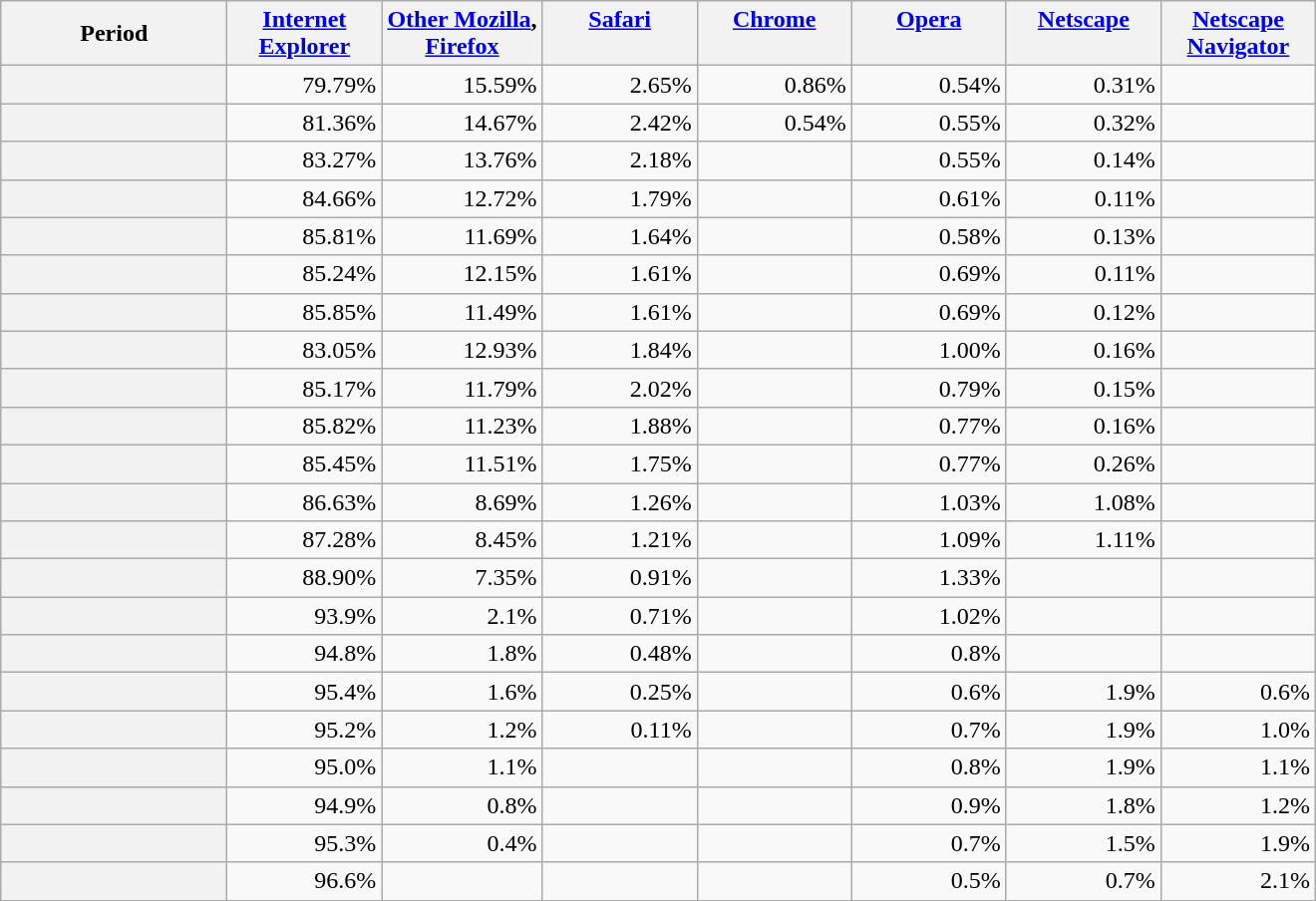<table class="wikitable plainrowheaders sortable" style="text-align:right;white-space:nowrap">
<tr>
<th scope="col" style="width:9em">Period<br></th>
<th scope="col" style="width:6em"><a href='#'>Internet<br>Explorer</a><br></th>
<th scope="col" style="width:6em"><a href='#'>Other Mozilla</a>, <br><a href='#'>Firefox</a><br></th>
<th scope="col" style="width:6em"><a href='#'>Safari</a><br><br></th>
<th scope="col" style="width:6em"><a href='#'>Chrome</a><br><br></th>
<th scope="col" style="width:6em"><a href='#'>Opera</a><br><br></th>
<th scope="col" style="width:6em"><a href='#'>Netscape</a><br><br></th>
<th scope="col" style="width:6em"><a href='#'>Netscape<br>Navigator</a><br></th>
</tr>
<tr>
<th scope="row" style="text-align:right;"> </th>
<td>79.79%</td>
<td>15.59%</td>
<td>2.65%</td>
<td>0.86%</td>
<td>0.54%</td>
<td>0.31%</td>
<td></td>
</tr>
<tr>
<th scope="row" style="text-align:right;"> </th>
<td>81.36%</td>
<td>14.67%</td>
<td>2.42%</td>
<td>0.54%</td>
<td>0.55%</td>
<td>0.32%</td>
<td></td>
</tr>
<tr>
<th scope="row" style="text-align:right;"> </th>
<td>83.27%</td>
<td>13.76%</td>
<td>2.18%</td>
<td></td>
<td>0.55%</td>
<td>0.14%</td>
<td></td>
</tr>
<tr>
<th scope="row" style="text-align:right;"> </th>
<td>84.66%</td>
<td>12.72%</td>
<td>1.79%</td>
<td></td>
<td>0.61%</td>
<td>0.11%</td>
<td></td>
</tr>
<tr>
<th scope="row" style="text-align:right;"> </th>
<td>85.81%</td>
<td>11.69%</td>
<td>1.64%</td>
<td></td>
<td>0.58%</td>
<td>0.13%</td>
<td></td>
</tr>
<tr>
<th scope="row" style="text-align:right;"> </th>
<td>85.24%</td>
<td>12.15%</td>
<td>1.61%</td>
<td></td>
<td>0.69%</td>
<td>0.11%</td>
<td></td>
</tr>
<tr>
<th scope="row" style="text-align:right;"> </th>
<td>85.85%</td>
<td>11.49%</td>
<td>1.61%</td>
<td></td>
<td>0.69%</td>
<td>0.12%</td>
<td></td>
</tr>
<tr>
<th scope="row" style="text-align:right;"> </th>
<td>83.05%</td>
<td>12.93%</td>
<td>1.84%</td>
<td></td>
<td>1.00%</td>
<td>0.16%</td>
<td></td>
</tr>
<tr>
<th scope="row" style="text-align:right;"> </th>
<td>85.17%</td>
<td>11.79%</td>
<td>2.02%</td>
<td></td>
<td>0.79%</td>
<td>0.15%</td>
<td></td>
</tr>
<tr>
<th scope="row" style="text-align:right;"> </th>
<td>85.82%</td>
<td>11.23%</td>
<td>1.88%</td>
<td></td>
<td>0.77%</td>
<td>0.16%</td>
<td></td>
</tr>
<tr>
<th scope="row" style="text-align:right;"> </th>
<td>85.45%</td>
<td>11.51%</td>
<td>1.75%</td>
<td></td>
<td>0.77%</td>
<td>0.26%</td>
<td></td>
</tr>
<tr>
<th scope="row" style="text-align:right;"> </th>
<td>86.63%</td>
<td>8.69%</td>
<td>1.26%</td>
<td></td>
<td>1.03%</td>
<td>1.08%</td>
<td></td>
</tr>
<tr>
<th scope="row" style="text-align:right;"> </th>
<td>87.28%</td>
<td>8.45%</td>
<td>1.21%</td>
<td></td>
<td>1.09%</td>
<td>1.11%</td>
<td></td>
</tr>
<tr>
<th scope="row" style="text-align:right;"> </th>
<td>88.90%</td>
<td>7.35%</td>
<td>0.91%</td>
<td></td>
<td>1.33%</td>
<td></td>
<td></td>
</tr>
<tr>
<th scope="row" style="text-align:right;"> </th>
<td>93.9%</td>
<td>2.1%</td>
<td>0.71%</td>
<td></td>
<td>1.02%</td>
<td></td>
<td></td>
</tr>
<tr>
<th scope="row" style="text-align:right;"> </th>
<td>94.8%</td>
<td>1.8%</td>
<td>0.48%</td>
<td></td>
<td>0.8%</td>
<td></td>
<td></td>
</tr>
<tr>
<th scope="row" style="text-align:right;"> </th>
<td>95.4%</td>
<td>1.6%</td>
<td>0.25%</td>
<td></td>
<td>0.6%</td>
<td>1.9%</td>
<td>0.6%</td>
</tr>
<tr>
<th scope="row" style="text-align:right;"> </th>
<td>95.2%</td>
<td>1.2%</td>
<td>0.11%</td>
<td></td>
<td>0.7%</td>
<td>1.9%</td>
<td>1.0%</td>
</tr>
<tr>
<th scope="row" style="text-align:right;"> </th>
<td>95.0%</td>
<td>1.1%</td>
<td></td>
<td></td>
<td>0.8%</td>
<td>1.9%</td>
<td>1.1%</td>
</tr>
<tr>
<th scope="row" style="text-align:right;"> </th>
<td>94.9%</td>
<td>0.8%</td>
<td></td>
<td></td>
<td>0.9%</td>
<td>1.8%</td>
<td>1.2%</td>
</tr>
<tr>
<th scope="row" style="text-align:right;"> </th>
<td>95.3%</td>
<td>0.4%</td>
<td></td>
<td></td>
<td>0.7%</td>
<td>1.5%</td>
<td>1.9%</td>
</tr>
<tr>
<th scope="row" style="text-align:right;"> </th>
<td>96.6%</td>
<td></td>
<td></td>
<td></td>
<td>0.5%</td>
<td>0.7%</td>
<td>2.1%</td>
</tr>
</table>
